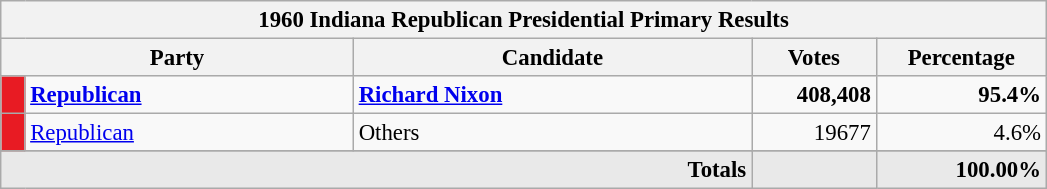<table class="wikitable" style="font-size: 95%;">
<tr>
<th colspan="7">1960 Indiana Republican Presidential Primary Results</th>
</tr>
<tr>
<th colspan="2" style="width: 15em">Party</th>
<th style="width: 17em">Candidate</th>
<th style="width: 5em">Votes</th>
<th style="width: 7em">Percentage</th>
</tr>
<tr>
<th style="background-color:#E81B23; width: 3px"></th>
<td style="width: 130px"><strong><a href='#'>Republican</a></strong></td>
<td><strong><a href='#'>Richard Nixon</a></strong></td>
<td align="right"><strong>408,408</strong></td>
<td align="right"><strong>95.4%</strong></td>
</tr>
<tr>
<th style="background-color:#E81B23; width: 3px"></th>
<td style="width: 130px"><a href='#'>Republican</a></td>
<td>Others</td>
<td align="right">19677</td>
<td align="right">4.6%</td>
</tr>
<tr>
</tr>
<tr bgcolor="#E9E9E9">
<td colspan="3" align="right"><strong>Totals</strong></td>
<td align="right"><strong> </strong></td>
<td align="right"><strong>100.00%</strong></td>
</tr>
</table>
